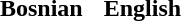<table cellpadding=6>
<tr>
<th>Bosnian</th>
<th>English</th>
</tr>
<tr style="vertical-align:top; white-space:nowrap;">
<td><br></td>
<td><br></td>
</tr>
</table>
